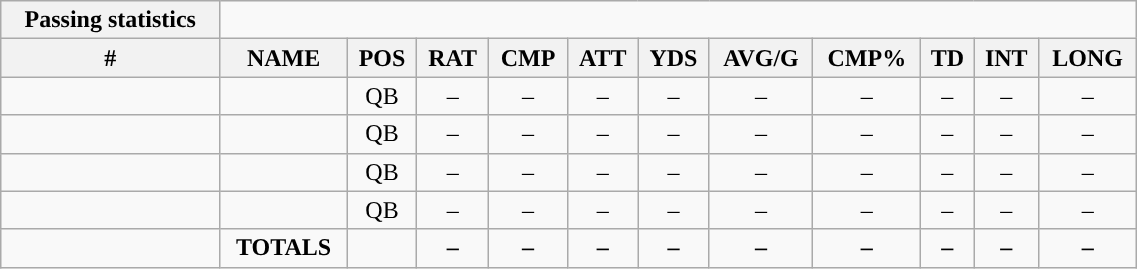<table style="width:60%; text-align:center;" class="wikitable collapsible collapsed">
<tr>
<th style="text-align:center; ">Passing statistics</th>
</tr>
<tr>
<th>#</th>
<th>NAME</th>
<th>POS</th>
<th>RAT</th>
<th>CMP</th>
<th>ATT</th>
<th>YDS</th>
<th>AVG/G</th>
<th>CMP%</th>
<th>TD</th>
<th>INT</th>
<th>LONG</th>
</tr>
<tr>
<td></td>
<td></td>
<td>QB</td>
<td>–</td>
<td>–</td>
<td>–</td>
<td>–</td>
<td>–</td>
<td>–</td>
<td>–</td>
<td>–</td>
<td>–</td>
</tr>
<tr>
<td></td>
<td></td>
<td>QB</td>
<td>–</td>
<td>–</td>
<td>–</td>
<td>–</td>
<td>–</td>
<td>–</td>
<td>–</td>
<td>–</td>
<td>–</td>
</tr>
<tr>
<td></td>
<td></td>
<td>QB</td>
<td>–</td>
<td>–</td>
<td>–</td>
<td>–</td>
<td>–</td>
<td>–</td>
<td>–</td>
<td>–</td>
<td>–</td>
</tr>
<tr>
<td></td>
<td></td>
<td>QB</td>
<td>–</td>
<td>–</td>
<td>–</td>
<td>–</td>
<td>–</td>
<td>–</td>
<td>–</td>
<td>–</td>
<td>–</td>
</tr>
<tr>
<td></td>
<td><strong>TOTALS</strong></td>
<td></td>
<td><strong>–</strong></td>
<td><strong>–</strong></td>
<td><strong>–</strong></td>
<td><strong>–</strong></td>
<td><strong>–</strong></td>
<td><strong>–</strong></td>
<td><strong>–</strong></td>
<td><strong>–</strong></td>
<td><strong>–</strong></td>
</tr>
</table>
